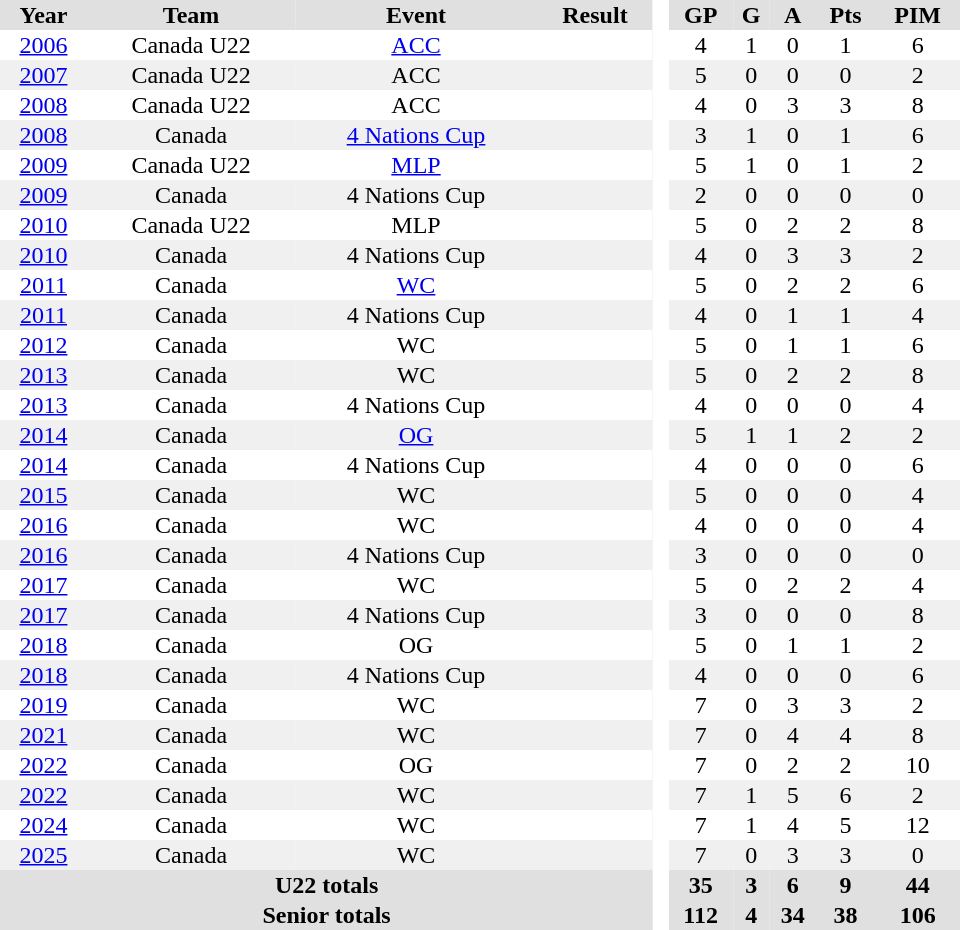<table border="0" cellpadding="1" cellspacing="0" style="text-align:center; width:40em">
<tr ALIGN="centre" bgcolor="#e0e0e0">
<th>Year</th>
<th>Team</th>
<th>Event</th>
<th>Result</th>
<th rowspan="99" bgcolor="#ffffff"> </th>
<th>GP</th>
<th>G</th>
<th>A</th>
<th>Pts</th>
<th>PIM</th>
</tr>
<tr>
<td><a href='#'>2006</a></td>
<td>Canada U22</td>
<td><a href='#'>ACC</a></td>
<td></td>
<td>4</td>
<td>1</td>
<td>0</td>
<td>1</td>
<td>6</td>
</tr>
<tr style="background:#f0f0f0;">
<td><a href='#'>2007</a></td>
<td>Canada U22</td>
<td>ACC</td>
<td></td>
<td>5</td>
<td>0</td>
<td>0</td>
<td>0</td>
<td>2</td>
</tr>
<tr>
<td><a href='#'>2008</a></td>
<td>Canada U22</td>
<td>ACC</td>
<td></td>
<td>4</td>
<td>0</td>
<td>3</td>
<td>3</td>
<td>8</td>
</tr>
<tr style="background:#f0f0f0;">
<td><a href='#'>2008</a></td>
<td>Canada</td>
<td><a href='#'>4 Nations Cup</a></td>
<td></td>
<td>3</td>
<td>1</td>
<td>0</td>
<td>1</td>
<td>6</td>
</tr>
<tr>
<td><a href='#'>2009</a></td>
<td>Canada U22</td>
<td><a href='#'>MLP</a></td>
<td></td>
<td>5</td>
<td>1</td>
<td>0</td>
<td>1</td>
<td>2</td>
</tr>
<tr style="background:#f0f0f0;">
<td><a href='#'>2009</a></td>
<td>Canada</td>
<td>4 Nations Cup</td>
<td></td>
<td>2</td>
<td>0</td>
<td>0</td>
<td>0</td>
<td>0</td>
</tr>
<tr>
<td><a href='#'>2010</a></td>
<td>Canada U22</td>
<td>MLP</td>
<td></td>
<td>5</td>
<td>0</td>
<td>2</td>
<td>2</td>
<td>8</td>
</tr>
<tr style="background:#f0f0f0;">
<td><a href='#'>2010</a></td>
<td>Canada</td>
<td>4 Nations Cup</td>
<td></td>
<td>4</td>
<td>0</td>
<td>3</td>
<td>3</td>
<td>2</td>
</tr>
<tr>
<td><a href='#'>2011</a></td>
<td>Canada</td>
<td><a href='#'>WC</a></td>
<td></td>
<td>5</td>
<td>0</td>
<td>2</td>
<td>2</td>
<td>6</td>
</tr>
<tr style="background:#f0f0f0;">
<td><a href='#'>2011</a></td>
<td>Canada</td>
<td>4 Nations Cup</td>
<td></td>
<td>4</td>
<td>0</td>
<td>1</td>
<td>1</td>
<td>4</td>
</tr>
<tr>
<td><a href='#'>2012</a></td>
<td>Canada</td>
<td>WC</td>
<td></td>
<td>5</td>
<td>0</td>
<td>1</td>
<td>1</td>
<td>6</td>
</tr>
<tr style="background:#f0f0f0;">
<td><a href='#'>2013</a></td>
<td>Canada</td>
<td>WC</td>
<td></td>
<td>5</td>
<td>0</td>
<td>2</td>
<td>2</td>
<td>8</td>
</tr>
<tr>
<td><a href='#'>2013</a></td>
<td>Canada</td>
<td>4 Nations Cup</td>
<td></td>
<td>4</td>
<td>0</td>
<td>0</td>
<td>0</td>
<td>4</td>
</tr>
<tr style="background:#f0f0f0;">
<td><a href='#'>2014</a></td>
<td>Canada</td>
<td><a href='#'>OG</a></td>
<td></td>
<td>5</td>
<td>1</td>
<td>1</td>
<td>2</td>
<td>2</td>
</tr>
<tr>
<td><a href='#'>2014</a></td>
<td>Canada</td>
<td>4 Nations Cup</td>
<td></td>
<td>4</td>
<td>0</td>
<td>0</td>
<td>0</td>
<td>6</td>
</tr>
<tr style="background:#f0f0f0;">
<td><a href='#'>2015</a></td>
<td>Canada</td>
<td>WC</td>
<td></td>
<td>5</td>
<td>0</td>
<td>0</td>
<td>0</td>
<td>4</td>
</tr>
<tr>
<td><a href='#'>2016</a></td>
<td>Canada</td>
<td>WC</td>
<td></td>
<td>4</td>
<td>0</td>
<td>0</td>
<td>0</td>
<td>4</td>
</tr>
<tr style="background:#f0f0f0;">
<td><a href='#'>2016</a></td>
<td>Canada</td>
<td>4 Nations Cup</td>
<td></td>
<td>3</td>
<td>0</td>
<td>0</td>
<td>0</td>
<td>0</td>
</tr>
<tr>
<td><a href='#'>2017</a></td>
<td>Canada</td>
<td>WC</td>
<td></td>
<td>5</td>
<td>0</td>
<td>2</td>
<td>2</td>
<td>4</td>
</tr>
<tr style="background:#f0f0f0;">
<td><a href='#'>2017</a></td>
<td>Canada</td>
<td>4 Nations Cup</td>
<td></td>
<td>3</td>
<td>0</td>
<td>0</td>
<td>0</td>
<td>8</td>
</tr>
<tr>
<td><a href='#'>2018</a></td>
<td>Canada</td>
<td>OG</td>
<td></td>
<td>5</td>
<td>0</td>
<td>1</td>
<td>1</td>
<td>2</td>
</tr>
<tr style="background:#f0f0f0;">
<td><a href='#'>2018</a></td>
<td>Canada</td>
<td>4 Nations Cup</td>
<td></td>
<td>4</td>
<td>0</td>
<td>0</td>
<td>0</td>
<td>6</td>
</tr>
<tr>
<td><a href='#'>2019</a></td>
<td>Canada</td>
<td>WC</td>
<td></td>
<td>7</td>
<td>0</td>
<td>3</td>
<td>3</td>
<td>2</td>
</tr>
<tr style="background:#f0f0f0;">
<td><a href='#'>2021</a></td>
<td>Canada</td>
<td>WC</td>
<td></td>
<td>7</td>
<td>0</td>
<td>4</td>
<td>4</td>
<td>8</td>
</tr>
<tr>
<td><a href='#'>2022</a></td>
<td>Canada</td>
<td>OG</td>
<td></td>
<td>7</td>
<td>0</td>
<td>2</td>
<td>2</td>
<td>10</td>
</tr>
<tr style="background:#f0f0f0;">
<td><a href='#'>2022</a></td>
<td>Canada</td>
<td>WC</td>
<td></td>
<td>7</td>
<td>1</td>
<td>5</td>
<td>6</td>
<td>2</td>
</tr>
<tr>
<td><a href='#'>2024</a></td>
<td>Canada</td>
<td>WC</td>
<td></td>
<td>7</td>
<td>1</td>
<td>4</td>
<td>5</td>
<td>12</td>
</tr>
<tr style="background:#f0f0f0;">
<td><a href='#'>2025</a></td>
<td>Canada</td>
<td>WC</td>
<td></td>
<td>7</td>
<td>0</td>
<td>3</td>
<td>3</td>
<td>0</td>
</tr>
<tr style="background:#e0e0e0;">
<th colspan=4>U22 totals</th>
<th>35</th>
<th>3</th>
<th>6</th>
<th>9</th>
<th>44</th>
</tr>
<tr style="background:#e0e0e0;">
<th colspan=4>Senior totals</th>
<th>112</th>
<th>4</th>
<th>34</th>
<th>38</th>
<th>106</th>
</tr>
</table>
